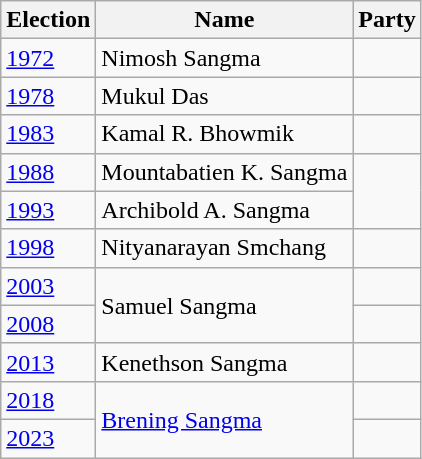<table class="wikitable sortable">
<tr>
<th>Election</th>
<th>Name</th>
<th colspan=2>Party</th>
</tr>
<tr>
<td><a href='#'>1972</a></td>
<td>Nimosh Sangma</td>
<td></td>
</tr>
<tr>
<td><a href='#'>1978</a></td>
<td>Mukul Das</td>
<td></td>
</tr>
<tr>
<td><a href='#'>1983</a></td>
<td>Kamal R. Bhowmik</td>
<td></td>
</tr>
<tr>
<td><a href='#'>1988</a></td>
<td>Mountabatien K. Sangma</td>
</tr>
<tr>
<td><a href='#'>1993</a></td>
<td>Archibold A. Sangma</td>
</tr>
<tr>
<td><a href='#'>1998</a></td>
<td>Nityanarayan Smchang</td>
<td></td>
</tr>
<tr>
<td><a href='#'>2003</a></td>
<td rowspan=2>Samuel Sangma</td>
<td></td>
</tr>
<tr>
<td><a href='#'>2008</a></td>
<td></td>
</tr>
<tr>
<td><a href='#'>2013</a></td>
<td>Kenethson Sangma</td>
</tr>
<tr>
<td><a href='#'>2018</a></td>
<td rowspan=2><a href='#'>Brening Sangma</a></td>
<td></td>
</tr>
<tr>
<td><a href='#'>2023</a></td>
</tr>
</table>
